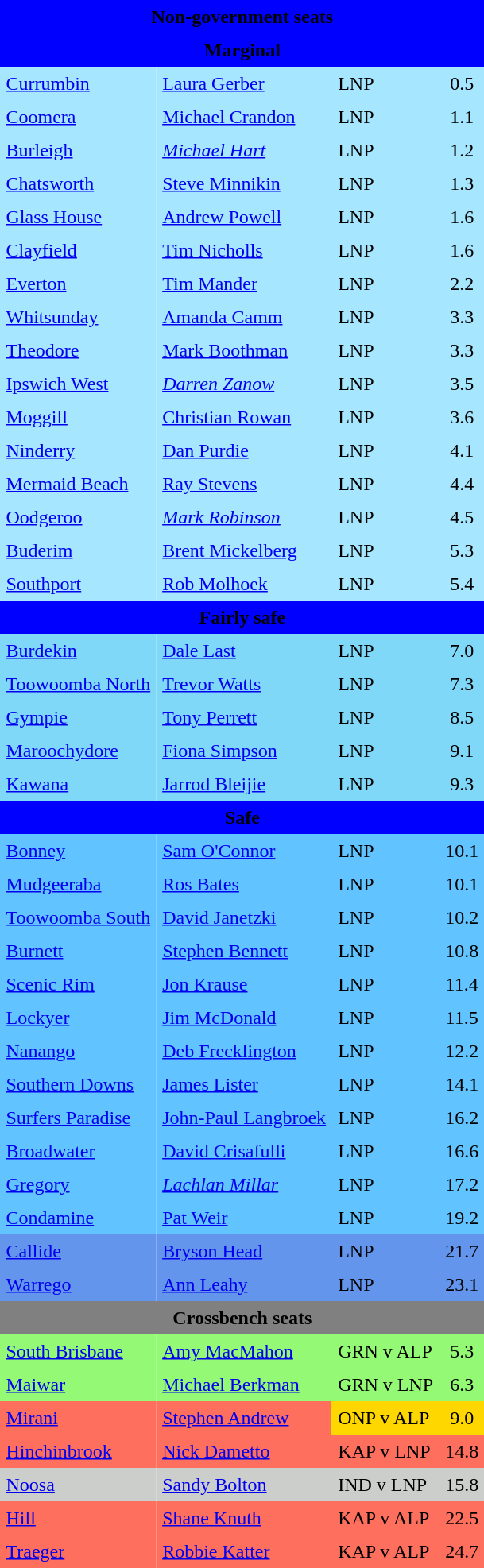<table class="toccolours" cellpadding="5" cellspacing="0" style="float:left; margin-right:.5em; margin-top:.4em; font-size:90 ppt;">
<tr>
<td colspan="4"  style="text-align:center; background:blue;"><span><strong>Non-government seats</strong></span></td>
</tr>
<tr>
<td colspan="4"  style="text-align:center; background:blue;"><span><strong>Marginal</strong></span></td>
</tr>
<tr>
<td style="text-align:left; background:#a6e7ff;"><a href='#'>Currumbin</a></td>
<td style="text-align:left; background:#a6e7ff;"><a href='#'>Laura Gerber</a></td>
<td style="text-align:left; background:#a6e7ff;">LNP</td>
<td style="text-align:center; background:#a6e7ff;">0.5</td>
</tr>
<tr>
<td style="text-align:left; background:#a6e7ff;"><a href='#'>Coomera</a></td>
<td style="text-align:left; background:#a6e7ff;"><a href='#'>Michael Crandon</a></td>
<td style="text-align:left; background:#a6e7ff;">LNP</td>
<td style="text-align:center; background:#a6e7ff;">1.1</td>
</tr>
<tr>
<td style="text-align:left; background:#a6e7ff;"><a href='#'>Burleigh</a></td>
<td style="text-align:left; background:#a6e7ff;"><a href='#'><em>Michael Hart</em></a></td>
<td style="text-align:left; background:#a6e7ff;">LNP</td>
<td style="text-align:center; background:#a6e7ff;">1.2</td>
</tr>
<tr>
<td style="text-align:left; background:#a6e7ff;"><a href='#'>Chatsworth</a></td>
<td style="text-align:left; background:#a6e7ff;"><a href='#'>Steve Minnikin</a></td>
<td style="text-align:left; background:#a6e7ff;">LNP</td>
<td style="text-align:center; background:#a6e7ff;">1.3</td>
</tr>
<tr>
<td style="text-align:left; background:#a6e7ff;"><a href='#'>Glass House</a></td>
<td style="text-align:left; background:#a6e7ff;"><a href='#'>Andrew Powell</a></td>
<td style="text-align:left; background:#a6e7ff;">LNP</td>
<td style="text-align:center; background:#a6e7ff;">1.6</td>
</tr>
<tr>
<td style="text-align:left; background:#a6e7ff;"><a href='#'>Clayfield</a></td>
<td style="text-align:left; background:#a6e7ff;"><a href='#'>Tim Nicholls</a></td>
<td style="text-align:left; background:#a6e7ff;">LNP</td>
<td style="text-align:center; background:#a6e7ff;">1.6</td>
</tr>
<tr>
<td style="text-align:left; background:#a6e7ff;"><a href='#'>Everton</a></td>
<td style="text-align:left; background:#a6e7ff;"><a href='#'>Tim Mander</a></td>
<td style="text-align:left; background:#a6e7ff;">LNP</td>
<td style="text-align:center; background:#a6e7ff;">2.2</td>
</tr>
<tr>
<td style="text-align:left; background:#a6e7ff;"><a href='#'>Whitsunday</a></td>
<td style="text-align:left; background:#a6e7ff;"><a href='#'>Amanda Camm</a></td>
<td style="text-align:left; background:#a6e7ff;">LNP</td>
<td style="text-align:center; background:#a6e7ff;">3.3</td>
</tr>
<tr>
<td style="text-align:left; background:#a6e7ff;"><a href='#'>Theodore</a></td>
<td style="text-align:left; background:#a6e7ff;"><a href='#'>Mark Boothman</a></td>
<td style="text-align:left; background:#a6e7ff;">LNP</td>
<td style="text-align:center; background:#a6e7ff;">3.3</td>
</tr>
<tr>
<td style="text-align:left; background:#a6e7ff;"><a href='#'>Ipswich West</a></td>
<td style="text-align:left; background:#a6e7ff;"><em><a href='#'>Darren Zanow</a></em></td>
<td style="text-align:left; background:#a6e7ff;">LNP</td>
<td style="text-align:center; background:#a6e7ff;">3.5</td>
</tr>
<tr>
<td style="text-align:left; background:#a6e7ff;"><a href='#'>Moggill</a></td>
<td style="text-align:left; background:#a6e7ff;"><a href='#'>Christian Rowan</a></td>
<td style="text-align:left; background:#a6e7ff;">LNP</td>
<td style="text-align:center; background:#a6e7ff;">3.6</td>
</tr>
<tr>
<td style="text-align:left; background:#a6e7ff;"><a href='#'>Ninderry</a></td>
<td style="text-align:left; background:#a6e7ff;"><a href='#'>Dan Purdie</a></td>
<td style="text-align:left; background:#a6e7ff;">LNP</td>
<td style="text-align:center; background:#a6e7ff;">4.1</td>
</tr>
<tr>
<td style="text-align:left; background:#a6e7ff;"><a href='#'>Mermaid Beach</a></td>
<td style="text-align:left; background:#a6e7ff;"><a href='#'>Ray Stevens</a></td>
<td style="text-align:left; background:#a6e7ff;">LNP</td>
<td style="text-align:center; background:#a6e7ff;">4.4</td>
</tr>
<tr>
<td style="text-align:left; background:#a6e7ff;"><a href='#'>Oodgeroo</a></td>
<td style="text-align:left; background:#a6e7ff;"><a href='#'><em>Mark Robinson</em></a></td>
<td style="text-align:left; background:#a6e7ff;">LNP</td>
<td style="text-align:center; background:#a6e7ff;">4.5</td>
</tr>
<tr>
<td style="text-align:left; background:#a6e7ff;"><a href='#'>Buderim</a></td>
<td style="text-align:left; background:#a6e7ff;"><a href='#'>Brent Mickelberg</a></td>
<td style="text-align:left; background:#a6e7ff;">LNP</td>
<td style="text-align:center; background:#a6e7ff;">5.3</td>
</tr>
<tr>
<td style="text-align:left; background:#a6e7ff;"><a href='#'>Southport</a></td>
<td style="text-align:left; background:#a6e7ff;"><a href='#'>Rob Molhoek</a></td>
<td style="text-align:left; background:#a6e7ff;">LNP</td>
<td style="text-align:center; background:#a6e7ff;">5.4</td>
</tr>
<tr>
<td colspan="4"  style="text-align:center; background:blue;"><span><strong>Fairly safe</strong></span></td>
</tr>
<tr>
<td style="text-align:left; background:#80d8f9;"><a href='#'>Burdekin</a></td>
<td style="text-align:left; background:#80d8f9;"><a href='#'>Dale Last</a></td>
<td style="text-align:left; background:#80d8f9;">LNP</td>
<td style="text-align:center; background:#80d8f9;">7.0</td>
</tr>
<tr>
<td style="text-align:left; background:#80d8f9;"><a href='#'>Toowoomba North</a></td>
<td style="text-align:left; background:#80d8f9;"><a href='#'>Trevor Watts</a></td>
<td style="text-align:left; background:#80d8f9;">LNP</td>
<td style="text-align:center; background:#80d8f9;">7.3</td>
</tr>
<tr>
<td style="text-align:left; background:#80d8f9;"><a href='#'>Gympie</a></td>
<td style="text-align:left; background:#80d8f9;"><a href='#'>Tony Perrett</a></td>
<td style="text-align:left; background:#80d8f9;">LNP</td>
<td style="text-align:center; background:#80d8f9;">8.5</td>
</tr>
<tr>
<td style="text-align:left; background:#80d8f9;"><a href='#'>Maroochydore</a></td>
<td style="text-align:left; background:#80d8f9;"><a href='#'>Fiona Simpson</a></td>
<td style="text-align:left; background:#80d8f9;">LNP</td>
<td style="text-align:center; background:#80d8f9;">9.1</td>
</tr>
<tr>
<td style="text-align:left; background:#80d8f9;"><a href='#'>Kawana</a></td>
<td style="text-align:left; background:#80d8f9;"><a href='#'>Jarrod Bleijie</a></td>
<td style="text-align:left; background:#80d8f9;">LNP</td>
<td style="text-align:center; background:#80d8f9;">9.3</td>
</tr>
<tr>
<td colspan="4"  style="text-align:center; background:blue;"><span><strong>Safe</strong></span></td>
</tr>
<tr>
<td style="text-align:left; background:#61c3ff;"><a href='#'>Bonney</a></td>
<td style="text-align:left; background:#61c3ff;"><a href='#'>Sam O'Connor</a></td>
<td style="text-align:left; background:#61c3ff;">LNP</td>
<td style="text-align:center; background:#61c3ff;">10.1</td>
</tr>
<tr>
<td style="text-align:left; background:#61c3ff;"><a href='#'>Mudgeeraba</a></td>
<td style="text-align:left; background:#61c3ff;"><a href='#'>Ros Bates</a></td>
<td style="text-align:left; background:#61c3ff;">LNP</td>
<td style="text-align:center; background:#61c3ff;">10.1</td>
</tr>
<tr>
<td style="text-align:left; background:#61c3ff;"><a href='#'>Toowoomba South</a></td>
<td style="text-align:left; background:#61c3ff;"><a href='#'>David Janetzki</a></td>
<td style="text-align:left; background:#61c3ff;">LNP</td>
<td style="text-align:center; background:#61c3ff;">10.2</td>
</tr>
<tr>
<td style="text-align:left; background:#61c3ff;"><a href='#'>Burnett</a></td>
<td style="text-align:left; background:#61c3ff;"><a href='#'>Stephen Bennett</a></td>
<td style="text-align:left; background:#61c3ff;">LNP</td>
<td style="text-align:center; background:#61c3ff;">10.8</td>
</tr>
<tr>
<td style="text-align:left; background:#61c3ff;"><a href='#'>Scenic Rim</a></td>
<td style="text-align:left; background:#61c3ff;"><a href='#'>Jon Krause</a></td>
<td style="text-align:left; background:#61c3ff;">LNP</td>
<td style="text-align:center; background:#61c3ff;">11.4</td>
</tr>
<tr>
<td style="text-align:left; background:#61c3ff;"><a href='#'>Lockyer</a></td>
<td style="text-align:left; background:#61c3ff;"><a href='#'>Jim McDonald</a></td>
<td style="text-align:left; background:#61c3ff;">LNP</td>
<td style="text-align:center; background:#61c3ff;">11.5</td>
</tr>
<tr>
<td style="text-align:left; background:#61c3ff;"><a href='#'>Nanango</a></td>
<td style="text-align:left; background:#61c3ff;"><a href='#'>Deb Frecklington</a></td>
<td style="text-align:left; background:#61c3ff;">LNP</td>
<td style="text-align:center; background:#61c3ff;">12.2</td>
</tr>
<tr>
<td style="text-align:left; background:#61c3ff;"><a href='#'>Southern Downs</a></td>
<td style="text-align:left; background:#61c3ff;"><a href='#'>James Lister</a></td>
<td style="text-align:left; background:#61c3ff;">LNP</td>
<td style="text-align:center; background:#61c3ff;">14.1</td>
</tr>
<tr>
<td style="text-align:left; background:#61c3ff;"><a href='#'>Surfers Paradise</a></td>
<td style="text-align:left; background:#61c3ff;"><a href='#'>John-Paul Langbroek</a></td>
<td style="text-align:left; background:#61c3ff;">LNP</td>
<td style="text-align:center; background:#61c3ff;">16.2</td>
</tr>
<tr>
<td style="text-align:left; background:#61c3ff;"><a href='#'>Broadwater</a></td>
<td style="text-align:left; background:#61c3ff;"><a href='#'>David Crisafulli</a></td>
<td style="text-align:left; background:#61c3ff;">LNP</td>
<td style="text-align:center; background:#61c3ff;">16.6</td>
</tr>
<tr>
<td style="text-align:left; background:#61c3ff;"><a href='#'>Gregory</a></td>
<td style="text-align:left; background:#61c3ff;"><em><a href='#'>Lachlan Millar</a></em></td>
<td style="text-align:left; background:#61c3ff;">LNP</td>
<td style="text-align:center; background:#61c3ff;">17.2</td>
</tr>
<tr>
<td style="text-align:left; background:#61c3ff;"><a href='#'>Condamine</a></td>
<td style="text-align:left; background:#61c3ff;"><a href='#'>Pat Weir</a></td>
<td style="text-align:left; background:#61c3ff;">LNP</td>
<td style="text-align:center; background:#61c3ff;">19.2</td>
</tr>
<tr>
<td style="text-align:left; background:#6495ed;"><a href='#'>Callide</a></td>
<td style="text-align:left; background:#6495ed;"><a href='#'>Bryson Head</a></td>
<td style="text-align:left; background:#6495ed;">LNP</td>
<td style="text-align:center; background:#6495ed;">21.7</td>
</tr>
<tr>
<td style="text-align:left; background:#6495ed;"><a href='#'>Warrego</a></td>
<td style="text-align:left; background:#6495ed;"><a href='#'>Ann Leahy</a></td>
<td style="text-align:left; background:#6495ed;">LNP</td>
<td style="text-align:center; background:#6495ed;">23.1</td>
</tr>
<tr>
<td colspan="4"  style="text-align:center; background:gray;"><span><strong>Crossbench seats</strong></span></td>
</tr>
<tr>
<td style="text-align:left; background:#94FA75;"><a href='#'>South Brisbane</a></td>
<td style="text-align:left; background:#94FA75;"><a href='#'>Amy MacMahon</a></td>
<td style="text-align:left; background:#94FA75;">GRN v ALP</td>
<td style="text-align:center; background:#94FA75;">5.3</td>
</tr>
<tr>
<td style="text-align:left; background:#94FA75;"><a href='#'>Maiwar</a></td>
<td style="text-align:left; background:#94FA75;"><a href='#'>Michael Berkman</a></td>
<td style="text-align:left; background:#94FA75;">GRN v LNP</td>
<td style="text-align:center; background:#94FA75">6.3</td>
</tr>
<tr>
<td style="text-align:left; background:#fe6f5e"><a href='#'>Mirani</a></td>
<td style="text-align:left; background:#fe6f5e"><a href='#'>Stephen Andrew</a></td>
<td style="text-align:left; background:#ffd700">ONP v ALP</td>
<td style="text-align:center; background:#ffd700;">9.0</td>
</tr>
<tr>
<td style="text-align:left; background:#fe6f5e;"><a href='#'>Hinchinbrook</a></td>
<td style="text-align:left; background:#fe6f5e;"><a href='#'>Nick Dametto</a></td>
<td style="text-align:left; background:#fe6f5e;">KAP v LNP</td>
<td style="text-align:center; background:#fe6f5e;">14.8</td>
</tr>
<tr>
<td style="text-align:left; background:#CCCECB;"><a href='#'>Noosa</a></td>
<td style="text-align:left; background:#CCCECB;"><a href='#'>Sandy Bolton</a></td>
<td style="text-align:left; background:#CCCECB;">IND v LNP</td>
<td style="text-align:center; background:#CCCECB;">15.8</td>
</tr>
<tr>
<td style="text-align:left; background:#fe6f5e;"><a href='#'>Hill</a></td>
<td style="text-align:left; background:#fe6f5e;"><a href='#'>Shane Knuth</a></td>
<td style="text-align:left; background:#fe6f5e;">KAP v ALP</td>
<td style="text-align:center; background:#fe6f5e;">22.5</td>
</tr>
<tr>
<td style="text-align:left; background:#fe6f5e;"><a href='#'>Traeger</a></td>
<td style="text-align:left; background:#fe6f5e;"><a href='#'>Robbie Katter</a></td>
<td style="text-align:left; background:#fe6f5e;">KAP v ALP</td>
<td style="text-align:center; background:#fe6f5e;">24.7</td>
</tr>
<tr>
</tr>
</table>
